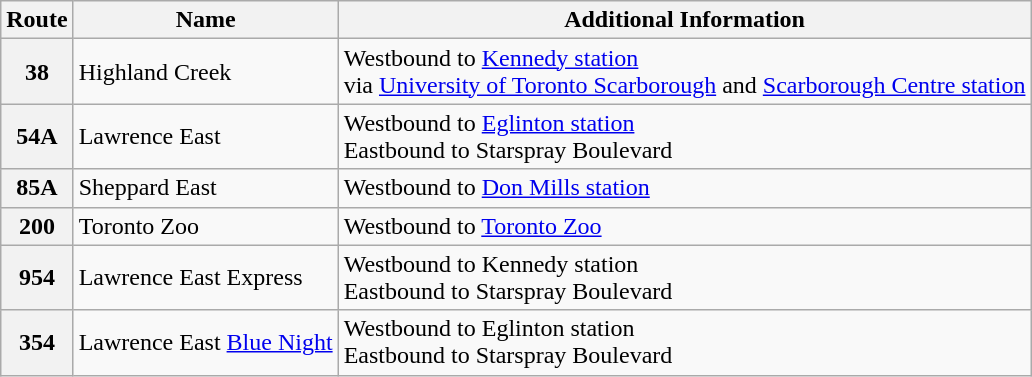<table class="wikitable">
<tr>
<th>Route</th>
<th>Name</th>
<th>Additional Information</th>
</tr>
<tr>
<th>38</th>
<td>Highland Creek</td>
<td>Westbound to <a href='#'>Kennedy station</a><br>via <a href='#'>University of Toronto Scarborough</a> and <a href='#'>Scarborough Centre station</a></td>
</tr>
<tr>
<th>54A</th>
<td>Lawrence East</td>
<td>Westbound to <a href='#'>Eglinton station</a><br>Eastbound to Starspray Boulevard</td>
</tr>
<tr>
<th>85A</th>
<td>Sheppard East</td>
<td>Westbound to <a href='#'>Don Mills station</a></td>
</tr>
<tr>
<th>200</th>
<td>Toronto Zoo</td>
<td>Westbound to <a href='#'>Toronto Zoo</a><br></td>
</tr>
<tr>
<th>954</th>
<td>Lawrence East Express</td>
<td>Westbound to Kennedy station<br>Eastbound to Starspray Boulevard<br></td>
</tr>
<tr>
<th>354</th>
<td>Lawrence East <a href='#'>Blue Night</a></td>
<td>Westbound to Eglinton station<br>Eastbound to Starspray Boulevard</td>
</tr>
</table>
